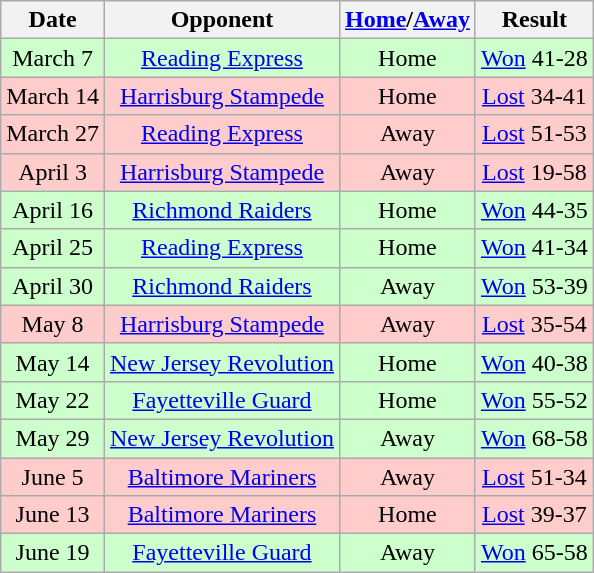<table class="wikitable">
<tr>
<th>Date</th>
<th>Opponent</th>
<th><a href='#'>Home</a>/<a href='#'>Away</a></th>
<th>Result</th>
</tr>
<tr align="center" bgcolor="#CCFFCC">
<td>March 7</td>
<td><a href='#'>Reading Express</a></td>
<td>Home</td>
<td><a href='#'>Won</a> 41-28</td>
</tr>
<tr align="center" bgcolor="#FFCCCC">
<td>March 14</td>
<td><a href='#'>Harrisburg Stampede</a></td>
<td>Home</td>
<td><a href='#'>Lost</a> 34-41</td>
</tr>
<tr align="center" bgcolor="#FFCCCC">
<td>March 27</td>
<td><a href='#'>Reading Express</a></td>
<td>Away</td>
<td><a href='#'>Lost</a> 51-53</td>
</tr>
<tr align="center" bgcolor="#FFCCCC">
<td>April 3</td>
<td><a href='#'>Harrisburg Stampede</a></td>
<td>Away</td>
<td><a href='#'>Lost</a> 19-58</td>
</tr>
<tr align="center" bgcolor="#CCFFCC">
<td>April 16</td>
<td><a href='#'>Richmond Raiders</a></td>
<td>Home</td>
<td><a href='#'>Won</a> 44-35</td>
</tr>
<tr align="center" bgcolor="#CCFFCC">
<td>April 25</td>
<td><a href='#'>Reading Express</a></td>
<td>Home</td>
<td><a href='#'>Won</a> 41-34</td>
</tr>
<tr align="center" bgcolor="#CCFFCC">
<td>April 30</td>
<td><a href='#'>Richmond Raiders</a></td>
<td>Away</td>
<td><a href='#'>Won</a> 53-39</td>
</tr>
<tr align="center" bgcolor="#FFCCCC">
<td>May 8</td>
<td><a href='#'>Harrisburg Stampede</a></td>
<td>Away</td>
<td><a href='#'>Lost</a> 35-54</td>
</tr>
<tr align="center" bgcolor="#CCFFCC">
<td>May 14</td>
<td><a href='#'>New Jersey Revolution</a></td>
<td>Home</td>
<td><a href='#'>Won</a> 40-38</td>
</tr>
<tr align="center" bgcolor="#CCFFCC">
<td>May 22</td>
<td><a href='#'>Fayetteville Guard</a></td>
<td>Home</td>
<td><a href='#'>Won</a> 55-52</td>
</tr>
<tr align="center" bgcolor="#CCFFCC">
<td>May 29</td>
<td><a href='#'>New Jersey Revolution</a></td>
<td>Away</td>
<td><a href='#'>Won</a> 68-58</td>
</tr>
<tr align="center" bgcolor="#FFCCCC">
<td>June 5</td>
<td><a href='#'>Baltimore Mariners</a></td>
<td>Away</td>
<td><a href='#'>Lost</a> 51-34</td>
</tr>
<tr align="center" bgcolor="#FFCCCC">
<td>June 13</td>
<td><a href='#'>Baltimore Mariners</a></td>
<td>Home</td>
<td><a href='#'>Lost</a> 39-37</td>
</tr>
<tr align="center" bgcolor="#CCFFCC">
<td>June 19</td>
<td><a href='#'>Fayetteville Guard</a></td>
<td>Away</td>
<td><a href='#'>Won</a> 65-58</td>
</tr>
</table>
